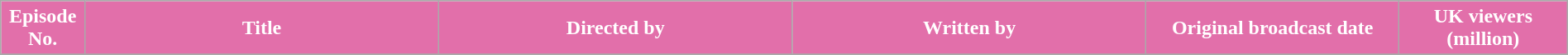<table class="wikitable plainrowheaders" style="width: 100%; margin-right: 0;">
<tr>
<th style="background:#E26FAA; color:#fff; width:5%">Episode<br>No.</th>
<th style="background:#E26FAA; color:#fff; width:21%">Title</th>
<th style="background:#E26FAA; color:#fff; width:21%">Directed by</th>
<th style="background:#E26FAA; color:#fff; width:21%">Written by</th>
<th style="background:#E26FAA; color:#fff; width:15%">Original broadcast date</th>
<th style="background:#E26FAA; color:#fff; width:10%">UK viewers<br>(million)</th>
</tr>
<tr>
</tr>
</table>
